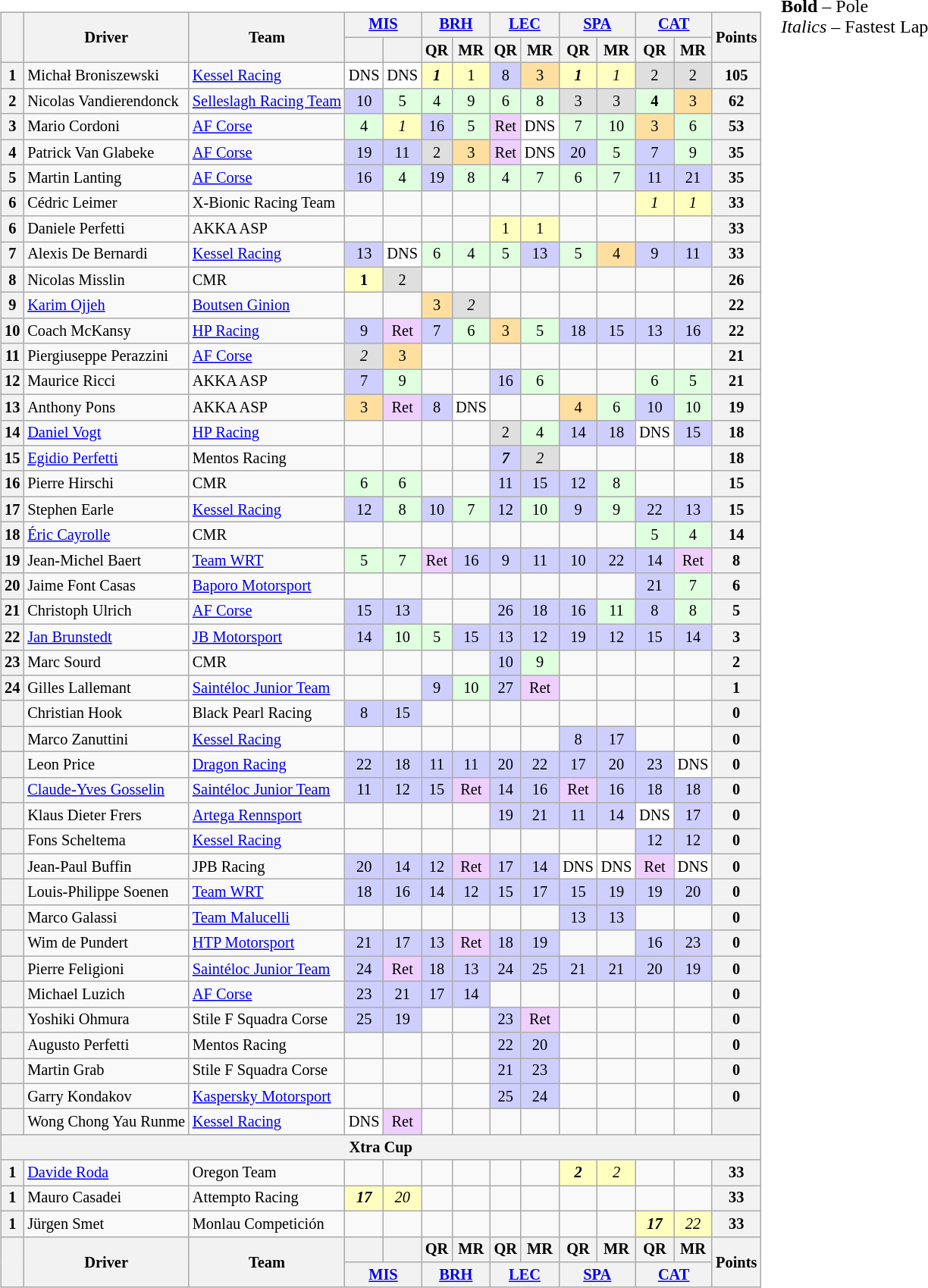<table>
<tr>
<td valign="top"><br><table class="wikitable" style="font-size: 85%; text-align:center;">
<tr>
<th rowspan=2></th>
<th rowspan=2>Driver</th>
<th rowspan=2>Team</th>
<th colspan=2><a href='#'>MIS</a><br></th>
<th colspan=2><a href='#'>BRH</a><br></th>
<th colspan=2><a href='#'>LEC</a><br></th>
<th colspan=2><a href='#'>SPA</a><br></th>
<th colspan=2><a href='#'>CAT</a><br></th>
<th rowspan=2>Points</th>
</tr>
<tr>
<th></th>
<th></th>
<th>QR</th>
<th>MR</th>
<th>QR</th>
<th>MR</th>
<th>QR</th>
<th>MR</th>
<th>QR</th>
<th>MR</th>
</tr>
<tr>
<th>1</th>
<td align=left> Michał Broniszewski</td>
<td align=left> <a href='#'>Kessel Racing</a></td>
<td style="background:#FFFFFF;">DNS</td>
<td style="background:#FFFFFF;">DNS</td>
<td style="background:#FFFFBF;"><strong><em>1</em></strong></td>
<td style="background:#FFFFBF;">1</td>
<td style="background:#CFCFFF;">8</td>
<td style="background:#FFDF9F;">3</td>
<td style="background:#FFFFBF;"><strong><em>1</em></strong></td>
<td style="background:#FFFFBF;"><em>1</em></td>
<td style="background:#DFDFDF;">2</td>
<td style="background:#DFDFDF;">2</td>
<th>105</th>
</tr>
<tr>
<th>2</th>
<td align=left> Nicolas Vandierendonck</td>
<td align=left> <a href='#'>Selleslagh Racing Team</a></td>
<td style="background:#CFCFFF;">10</td>
<td style="background:#DFFFDF;">5</td>
<td style="background:#DFFFDF;">4</td>
<td style="background:#DFFFDF;">9</td>
<td style="background:#DFFFDF;">6</td>
<td style="background:#DFFFDF;">8</td>
<td style="background:#DFDFDF;">3</td>
<td style="background:#DFDFDF;">3</td>
<td style="background:#DFFFDF;"><strong>4</strong></td>
<td style="background:#FFDF9F;">3</td>
<th>62</th>
</tr>
<tr>
<th>3</th>
<td align=left> Mario Cordoni</td>
<td align=left> <a href='#'>AF Corse</a></td>
<td style="background:#DFFFDF;">4</td>
<td style="background:#FFFFBF;"><em>1</em></td>
<td style="background:#CFCFFF;">16</td>
<td style="background:#DFFFDF;">5</td>
<td style="background:#EFCFFF;">Ret</td>
<td style="background:#FFFFFF;">DNS</td>
<td style="background:#DFFFDF;">7</td>
<td style="background:#DFFFDF;">10</td>
<td style="background:#FFDF9F;">3</td>
<td style="background:#DFFFDF;">6</td>
<th>53</th>
</tr>
<tr>
<th>4</th>
<td align=left> Patrick Van Glabeke</td>
<td align=left> <a href='#'>AF Corse</a></td>
<td style="background:#CFCFFF;">19</td>
<td style="background:#CFCFFF;">11</td>
<td style="background:#DFDFDF;">2</td>
<td style="background:#FFDF9F;">3</td>
<td style="background:#EFCFFF;">Ret</td>
<td style="background:#FFFFFF;">DNS</td>
<td style="background:#CFCFFF;">20</td>
<td style="background:#DFFFDF;">5</td>
<td style="background:#CFCFFF;">7</td>
<td style="background:#DFFFDF;">9</td>
<th>35</th>
</tr>
<tr>
<th>5</th>
<td align=left> Martin Lanting</td>
<td align=left> <a href='#'>AF Corse</a></td>
<td style="background:#CFCFFF;">16</td>
<td style="background:#DFFFDF;">4</td>
<td style="background:#CFCFFF;">19</td>
<td style="background:#DFFFDF;">8</td>
<td style="background:#DFFFDF;">4</td>
<td style="background:#DFFFDF;">7</td>
<td style="background:#DFFFDF;">6</td>
<td style="background:#DFFFDF;">7</td>
<td style="background:#CFCFFF;">11</td>
<td style="background:#CFCFFF;">21</td>
<th>35</th>
</tr>
<tr>
<th>6</th>
<td align=left> Cédric Leimer</td>
<td align=left> X-Bionic Racing Team</td>
<td></td>
<td></td>
<td></td>
<td></td>
<td></td>
<td></td>
<td></td>
<td></td>
<td style="background:#FFFFBF;"><em>1</em></td>
<td style="background:#FFFFBF;"><em>1</em></td>
<th>33</th>
</tr>
<tr>
<th>6</th>
<td align=left> Daniele Perfetti</td>
<td align=left> AKKA ASP</td>
<td></td>
<td></td>
<td></td>
<td></td>
<td style="background:#FFFFBF;">1</td>
<td style="background:#FFFFBF;">1</td>
<td></td>
<td></td>
<td></td>
<td></td>
<th>33</th>
</tr>
<tr>
<th>7</th>
<td align=left> Alexis De Bernardi</td>
<td align=left> <a href='#'>Kessel Racing</a></td>
<td style="background:#CFCFFF;">13</td>
<td style="background:#FFFFFF;">DNS</td>
<td style="background:#DFFFDF;">6</td>
<td style="background:#DFFFDF;">4</td>
<td style="background:#DFFFDF;">5</td>
<td style="background:#CFCFFF;">13</td>
<td style="background:#DFFFDF;">5</td>
<td style="background:#FFDF9F;">4</td>
<td style="background:#CFCFFF;">9</td>
<td style="background:#CFCFFF;">11</td>
<th>33</th>
</tr>
<tr>
<th>8</th>
<td align=left> Nicolas Misslin</td>
<td align=left> CMR</td>
<td style="background:#FFFFBF;"><strong>1</strong></td>
<td style="background:#DFDFDF;">2</td>
<td></td>
<td></td>
<td></td>
<td></td>
<td></td>
<td></td>
<td></td>
<td></td>
<th>26</th>
</tr>
<tr>
<th>9</th>
<td align=left> <a href='#'>Karim Ojjeh</a></td>
<td align=left> <a href='#'>Boutsen Ginion</a></td>
<td></td>
<td></td>
<td style="background:#FFDF9F;">3</td>
<td style="background:#DFDFDF;"><em>2</em></td>
<td></td>
<td></td>
<td></td>
<td></td>
<td></td>
<td></td>
<th>22</th>
</tr>
<tr>
<th>10</th>
<td align=left> Coach McKansy</td>
<td align=left> <a href='#'>HP Racing</a></td>
<td style="background:#CFCFFF;">9</td>
<td style="background:#EFCFFF;">Ret</td>
<td style="background:#CFCFFF;">7</td>
<td style="background:#DFFFDF;">6</td>
<td style="background:#FFDF9F;">3</td>
<td style="background:#DFFFDF;">5</td>
<td style="background:#CFCFFF;">18</td>
<td style="background:#CFCFFF;">15</td>
<td style="background:#CFCFFF;">13</td>
<td style="background:#CFCFFF;">16</td>
<th>22</th>
</tr>
<tr>
<th>11</th>
<td align=left> Piergiuseppe Perazzini</td>
<td align=left> <a href='#'>AF Corse</a></td>
<td style="background:#DFDFDF;"><em>2</em></td>
<td style="background:#FFDF9F;">3</td>
<td></td>
<td></td>
<td></td>
<td></td>
<td></td>
<td></td>
<td></td>
<td></td>
<th>21</th>
</tr>
<tr>
<th>12</th>
<td align=left> Maurice Ricci</td>
<td align=left> AKKA ASP</td>
<td style="background:#CFCFFF;">7</td>
<td style="background:#DFFFDF;">9</td>
<td></td>
<td></td>
<td style="background:#CFCFFF;">16</td>
<td style="background:#DFFFDF;">6</td>
<td></td>
<td></td>
<td style="background:#DFFFDF;">6</td>
<td style="background:#DFFFDF;">5</td>
<th>21</th>
</tr>
<tr>
<th>13</th>
<td align=left> Anthony Pons</td>
<td align=left> AKKA ASP</td>
<td style="background:#FFDF9F;">3</td>
<td style="background:#EFCFFF;">Ret</td>
<td style="background:#CFCFFF;">8</td>
<td style="background:#FFFFFF;">DNS</td>
<td></td>
<td></td>
<td style="background:#FFDF9F;">4</td>
<td style="background:#DFFFDF;">6</td>
<td style="background:#CFCFFF;">10</td>
<td style="background:#DFFFDF;">10</td>
<th>19</th>
</tr>
<tr>
<th>14</th>
<td align=left> <a href='#'>Daniel Vogt</a></td>
<td align=left> <a href='#'>HP Racing</a></td>
<td></td>
<td></td>
<td></td>
<td></td>
<td style="background:#DFDFDF;">2</td>
<td style="background:#DFFFDF;">4</td>
<td style="background:#CFCFFF;">14</td>
<td style="background:#CFCFFF;">18</td>
<td style="background:#FFFFFF;">DNS</td>
<td style="background:#CFCFFF;">15</td>
<th>18</th>
</tr>
<tr>
<th>15</th>
<td align=left> <a href='#'>Egidio Perfetti</a></td>
<td align=left> Mentos Racing</td>
<td></td>
<td></td>
<td></td>
<td></td>
<td style="background:#CFCFFF;"><strong><em>7</em></strong></td>
<td style="background:#DFDFDF;"><em>2</em></td>
<td></td>
<td></td>
<td></td>
<td></td>
<th>18</th>
</tr>
<tr>
<th>16</th>
<td align=left> Pierre Hirschi</td>
<td align=left> CMR</td>
<td style="background:#DFFFDF;">6</td>
<td style="background:#DFFFDF;">6</td>
<td></td>
<td></td>
<td style="background:#CFCFFF;">11</td>
<td style="background:#CFCFFF;">15</td>
<td style="background:#CFCFFF;">12</td>
<td style="background:#DFFFDF;">8</td>
<td></td>
<td></td>
<th>15</th>
</tr>
<tr>
<th>17</th>
<td align=left> Stephen Earle</td>
<td align=left> <a href='#'>Kessel Racing</a></td>
<td style="background:#CFCFFF;">12</td>
<td style="background:#DFFFDF;">8</td>
<td style="background:#CFCFFF;">10</td>
<td style="background:#DFFFDF;">7</td>
<td style="background:#CFCFFF;">12</td>
<td style="background:#DFFFDF;">10</td>
<td style="background:#CFCFFF;">9</td>
<td style="background:#DFFFDF;">9</td>
<td style="background:#CFCFFF;">22</td>
<td style="background:#CFCFFF;">13</td>
<th>15</th>
</tr>
<tr>
<th>18</th>
<td align=left> <a href='#'>Éric Cayrolle</a></td>
<td align=left> CMR</td>
<td></td>
<td></td>
<td></td>
<td></td>
<td></td>
<td></td>
<td></td>
<td></td>
<td style="background:#DFFFDF;">5</td>
<td style="background:#DFFFDF;">4</td>
<th>14</th>
</tr>
<tr>
<th>19</th>
<td align=left> Jean-Michel Baert</td>
<td align=left> <a href='#'>Team WRT</a></td>
<td style="background:#DFFFDF;">5</td>
<td style="background:#DFFFDF;">7</td>
<td style="background:#EFCFFF;">Ret</td>
<td style="background:#CFCFFF;">16</td>
<td style="background:#CFCFFF;">9</td>
<td style="background:#CFCFFF;">11</td>
<td style="background:#CFCFFF;">10</td>
<td style="background:#CFCFFF;">22</td>
<td style="background:#CFCFFF;">14</td>
<td style="background:#EFCFFF;">Ret</td>
<th>8</th>
</tr>
<tr>
<th>20</th>
<td align=left> Jaime Font Casas</td>
<td align=left> <a href='#'>Baporo Motorsport</a></td>
<td></td>
<td></td>
<td></td>
<td></td>
<td></td>
<td></td>
<td></td>
<td></td>
<td style="background:#CFCFFF;">21</td>
<td style="background:#DFFFDF;">7</td>
<th>6</th>
</tr>
<tr>
<th>21</th>
<td align=left> Christoph Ulrich</td>
<td align=left> <a href='#'>AF Corse</a></td>
<td style="background:#CFCFFF;">15</td>
<td style="background:#CFCFFF;">13</td>
<td></td>
<td></td>
<td style="background:#CFCFFF;">26</td>
<td style="background:#CFCFFF;">18</td>
<td style="background:#CFCFFF;">16</td>
<td style="background:#DFFFDF;">11</td>
<td style="background:#CFCFFF;">8</td>
<td style="background:#DFFFDF;">8</td>
<th>5</th>
</tr>
<tr>
<th>22</th>
<td align=left> <a href='#'>Jan Brunstedt</a></td>
<td align=left> <a href='#'>JB Motorsport</a></td>
<td style="background:#CFCFFF;">14</td>
<td style="background:#DFFFDF;">10</td>
<td style="background:#DFFFDF;">5</td>
<td style="background:#CFCFFF;">15</td>
<td style="background:#CFCFFF;">13</td>
<td style="background:#CFCFFF;">12</td>
<td style="background:#CFCFFF;">19</td>
<td style="background:#CFCFFF;">12</td>
<td style="background:#CFCFFF;">15</td>
<td style="background:#CFCFFF;">14</td>
<th>3</th>
</tr>
<tr>
<th>23</th>
<td align=left> Marc Sourd</td>
<td align=left> CMR</td>
<td></td>
<td></td>
<td></td>
<td></td>
<td style="background:#CFCFFF;">10</td>
<td style="background:#DFFFDF;">9</td>
<td></td>
<td></td>
<td></td>
<td></td>
<th>2</th>
</tr>
<tr>
<th>24</th>
<td align=left> Gilles Lallemant</td>
<td align=left> <a href='#'>Saintéloc Junior Team</a></td>
<td></td>
<td></td>
<td style="background:#CFCFFF;">9</td>
<td style="background:#DFFFDF;">10</td>
<td style="background:#CFCFFF;">27</td>
<td style="background:#EFCFFF;">Ret</td>
<td></td>
<td></td>
<td></td>
<td></td>
<th>1</th>
</tr>
<tr>
<th></th>
<td align=left> Christian Hook</td>
<td align=left> Black Pearl Racing</td>
<td style="background:#CFCFFF;">8</td>
<td style="background:#CFCFFF;">15</td>
<td></td>
<td></td>
<td></td>
<td></td>
<td></td>
<td></td>
<td></td>
<td></td>
<th>0</th>
</tr>
<tr>
<th></th>
<td align=left> Marco Zanuttini</td>
<td align=left> <a href='#'>Kessel Racing</a></td>
<td></td>
<td></td>
<td></td>
<td></td>
<td></td>
<td></td>
<td style="background:#CFCFFF;">8</td>
<td style="background:#CFCFFF;">17</td>
<td></td>
<td></td>
<th>0</th>
</tr>
<tr>
<th></th>
<td align=left> Leon Price</td>
<td align=left> <a href='#'>Dragon Racing</a></td>
<td style="background:#CFCFFF;">22</td>
<td style="background:#CFCFFF;">18</td>
<td style="background:#CFCFFF;">11</td>
<td style="background:#CFCFFF;">11</td>
<td style="background:#CFCFFF;">20</td>
<td style="background:#CFCFFF;">22</td>
<td style="background:#CFCFFF;">17</td>
<td style="background:#CFCFFF;">20</td>
<td style="background:#CFCFFF;">23</td>
<td style="background:#FFFFFF;">DNS</td>
<th>0</th>
</tr>
<tr>
<th></th>
<td align=left> <a href='#'>Claude-Yves Gosselin</a></td>
<td align=left> <a href='#'>Saintéloc Junior Team</a></td>
<td style="background:#CFCFFF;">11</td>
<td style="background:#CFCFFF;">12</td>
<td style="background:#CFCFFF;">15</td>
<td style="background:#EFCFFF;">Ret</td>
<td style="background:#CFCFFF;">14</td>
<td style="background:#CFCFFF;">16</td>
<td style="background:#EFCFFF;">Ret</td>
<td style="background:#CFCFFF;">16</td>
<td style="background:#CFCFFF;">18</td>
<td style="background:#CFCFFF;">18</td>
<th>0</th>
</tr>
<tr>
<th></th>
<td align=left> Klaus Dieter Frers</td>
<td align=left> <a href='#'>Artega Rennsport</a></td>
<td></td>
<td></td>
<td></td>
<td></td>
<td style="background:#CFCFFF;">19</td>
<td style="background:#CFCFFF;">21</td>
<td style="background:#CFCFFF;">11</td>
<td style="background:#CFCFFF;">14</td>
<td style="background:#FFFFFF;">DNS</td>
<td style="background:#CFCFFF;">17</td>
<th>0</th>
</tr>
<tr>
<th></th>
<td align=left> Fons Scheltema</td>
<td align=left> <a href='#'>Kessel Racing</a></td>
<td></td>
<td></td>
<td></td>
<td></td>
<td></td>
<td></td>
<td></td>
<td></td>
<td style="background:#CFCFFF;">12</td>
<td style="background:#CFCFFF;">12</td>
<th>0</th>
</tr>
<tr>
<th></th>
<td align=left> Jean-Paul Buffin</td>
<td align=left> JPB Racing</td>
<td style="background:#CFCFFF;">20</td>
<td style="background:#CFCFFF;">14</td>
<td style="background:#CFCFFF;">12</td>
<td style="background:#EFCFFF;">Ret</td>
<td style="background:#CFCFFF;">17</td>
<td style="background:#CFCFFF;">14</td>
<td style="background:#FFFFFF;">DNS</td>
<td style="background:#FFFFFF;">DNS</td>
<td style="background:#EFCFFF;">Ret</td>
<td style="background:#FFFFFF;">DNS</td>
<th>0</th>
</tr>
<tr>
<th></th>
<td align=left> Louis-Philippe Soenen</td>
<td align=left> <a href='#'>Team WRT</a></td>
<td style="background:#CFCFFF;">18</td>
<td style="background:#CFCFFF;">16</td>
<td style="background:#CFCFFF;">14</td>
<td style="background:#CFCFFF;">12</td>
<td style="background:#CFCFFF;">15</td>
<td style="background:#CFCFFF;">17</td>
<td style="background:#CFCFFF;">15</td>
<td style="background:#CFCFFF;">19</td>
<td style="background:#CFCFFF;">19</td>
<td style="background:#CFCFFF;">20</td>
<th>0</th>
</tr>
<tr>
<th></th>
<td align=left> Marco Galassi</td>
<td align=left> <a href='#'>Team Malucelli</a></td>
<td></td>
<td></td>
<td></td>
<td></td>
<td></td>
<td></td>
<td style="background:#CFCFFF;">13</td>
<td style="background:#CFCFFF;">13</td>
<td></td>
<td></td>
<th>0</th>
</tr>
<tr>
<th></th>
<td align=left> Wim de Pundert</td>
<td align=left> <a href='#'>HTP Motorsport</a></td>
<td style="background:#CFCFFF;">21</td>
<td style="background:#CFCFFF;">17</td>
<td style="background:#CFCFFF;">13</td>
<td style="background:#EFCFFF;">Ret</td>
<td style="background:#CFCFFF;">18</td>
<td style="background:#CFCFFF;">19</td>
<td></td>
<td></td>
<td style="background:#CFCFFF;">16</td>
<td style="background:#CFCFFF;">23</td>
<th>0</th>
</tr>
<tr>
<th></th>
<td align=left> Pierre Feligioni</td>
<td align=left> <a href='#'>Saintéloc Junior Team</a></td>
<td style="background:#CFCFFF;">24</td>
<td style="background:#EFCFFF;">Ret</td>
<td style="background:#CFCFFF;">18</td>
<td style="background:#CFCFFF;">13</td>
<td style="background:#CFCFFF;">24</td>
<td style="background:#CFCFFF;">25</td>
<td style="background:#CFCFFF;">21</td>
<td style="background:#CFCFFF;">21</td>
<td style="background:#CFCFFF;">20</td>
<td style="background:#CFCFFF;">19</td>
<th>0</th>
</tr>
<tr>
<th></th>
<td align=left> Michael Luzich</td>
<td align=left> <a href='#'>AF Corse</a></td>
<td style="background:#CFCFFF;">23</td>
<td style="background:#CFCFFF;">21</td>
<td style="background:#CFCFFF;">17</td>
<td style="background:#CFCFFF;">14</td>
<td></td>
<td></td>
<td></td>
<td></td>
<td></td>
<td></td>
<th>0</th>
</tr>
<tr>
<th></th>
<td align=left> Yoshiki Ohmura</td>
<td align=left> Stile F Squadra Corse</td>
<td style="background:#CFCFFF;">25</td>
<td style="background:#CFCFFF;">19</td>
<td></td>
<td></td>
<td style="background:#CFCFFF;">23</td>
<td style="background:#EFCFFF;">Ret</td>
<td></td>
<td></td>
<td></td>
<td></td>
<th>0</th>
</tr>
<tr>
<th></th>
<td align=left> Augusto Perfetti</td>
<td align=left> Mentos Racing</td>
<td></td>
<td></td>
<td></td>
<td></td>
<td style="background:#CFCFFF;">22</td>
<td style="background:#CFCFFF;">20</td>
<td></td>
<td></td>
<td></td>
<td></td>
<th>0</th>
</tr>
<tr>
<th></th>
<td align=left> Martin Grab</td>
<td align=left> Stile F Squadra Corse</td>
<td></td>
<td></td>
<td></td>
<td></td>
<td style="background:#CFCFFF;">21</td>
<td style="background:#CFCFFF;">23</td>
<td></td>
<td></td>
<td></td>
<td></td>
<th>0</th>
</tr>
<tr>
<th></th>
<td align=left> Garry Kondakov</td>
<td align=left> <a href='#'>Kaspersky Motorsport</a></td>
<td></td>
<td></td>
<td></td>
<td></td>
<td style="background:#CFCFFF;">25</td>
<td style="background:#CFCFFF;">24</td>
<td></td>
<td></td>
<td></td>
<td></td>
<th>0</th>
</tr>
<tr>
<th></th>
<td align=left> Wong Chong Yau Runme</td>
<td align=left> <a href='#'>Kessel Racing</a></td>
<td style="background:#FFFFFF;">DNS</td>
<td style="background:#EFCFFF;">Ret</td>
<td></td>
<td></td>
<td></td>
<td></td>
<td></td>
<td></td>
<td></td>
<td></td>
<th></th>
</tr>
<tr>
<th colspan=14>Xtra Cup</th>
</tr>
<tr>
<th>1</th>
<td align=left> <a href='#'>Davide Roda</a></td>
<td align=left> Oregon Team</td>
<td></td>
<td></td>
<td></td>
<td></td>
<td></td>
<td></td>
<td style="background:#FFFFBF;"><strong><em>2</em></strong></td>
<td style="background:#FFFFBF;"><em>2</em></td>
<td></td>
<td></td>
<th>33</th>
</tr>
<tr>
<th>1</th>
<td align=left> Mauro Casadei</td>
<td align=left> Attempto Racing</td>
<td style="background:#FFFFBF;"><strong><em>17</em></strong></td>
<td style="background:#FFFFBF;"><em>20</em></td>
<td></td>
<td></td>
<td></td>
<td></td>
<td></td>
<td></td>
<td></td>
<td></td>
<th>33</th>
</tr>
<tr>
<th>1</th>
<td align=left> Jürgen Smet</td>
<td align=left> Monlau Competición</td>
<td></td>
<td></td>
<td></td>
<td></td>
<td></td>
<td></td>
<td></td>
<td></td>
<td style="background:#FFFFBF;"><strong><em>17</em></strong></td>
<td style="background:#FFFFBF;"><em>22</em></td>
<th>33</th>
</tr>
<tr valign="top">
<th valign=middle rowspan=2></th>
<th valign=middle rowspan=2>Driver</th>
<th valign=middle rowspan=2>Team</th>
<th></th>
<th></th>
<th>QR</th>
<th>MR</th>
<th>QR</th>
<th>MR</th>
<th>QR</th>
<th>MR</th>
<th>QR</th>
<th>MR</th>
<th valign=middle rowspan=2>Points</th>
</tr>
<tr>
<th colspan=2><a href='#'>MIS</a><br></th>
<th colspan=2><a href='#'>BRH</a><br></th>
<th colspan=2><a href='#'>LEC</a><br></th>
<th colspan=2><a href='#'>SPA</a><br></th>
<th colspan=2><a href='#'>CAT</a><br></th>
</tr>
</table>
</td>
<td valign="top"><br>
<span><strong>Bold</strong> – Pole<br>
<em>Italics</em> – Fastest Lap</span></td>
</tr>
</table>
